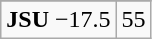<table class="wikitable">
<tr align="center">
</tr>
<tr align="center">
<td><strong>JSU</strong> −17.5</td>
<td>55</td>
</tr>
</table>
